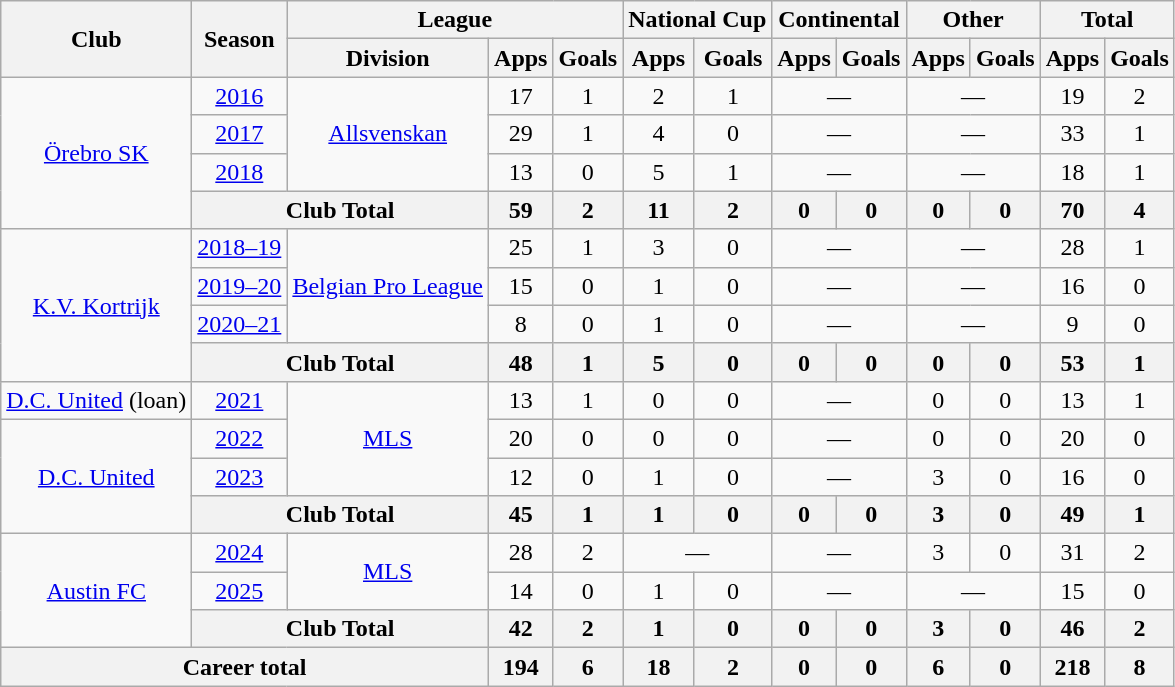<table class=wikitable style=text-align:center>
<tr>
<th rowspan=2>Club</th>
<th rowspan=2>Season</th>
<th colspan=3>League</th>
<th colspan=2>National Cup</th>
<th colspan=2>Continental</th>
<th colspan=2>Other</th>
<th colspan=2>Total</th>
</tr>
<tr>
<th>Division</th>
<th>Apps</th>
<th>Goals</th>
<th>Apps</th>
<th>Goals</th>
<th>Apps</th>
<th>Goals</th>
<th>Apps</th>
<th>Goals</th>
<th>Apps</th>
<th>Goals</th>
</tr>
<tr>
<td rowspan=4><a href='#'>Örebro SK</a></td>
<td><a href='#'>2016</a></td>
<td rowspan=3><a href='#'>Allsvenskan</a></td>
<td>17</td>
<td>1</td>
<td>2</td>
<td>1</td>
<td colspan=2>—</td>
<td colspan=2>—</td>
<td>19</td>
<td>2</td>
</tr>
<tr>
<td><a href='#'>2017</a></td>
<td>29</td>
<td>1</td>
<td>4</td>
<td>0</td>
<td colspan=2>—</td>
<td colspan=2>—</td>
<td>33</td>
<td>1</td>
</tr>
<tr>
<td><a href='#'>2018</a></td>
<td>13</td>
<td>0</td>
<td>5</td>
<td>1</td>
<td colspan=2>—</td>
<td colspan=2>—</td>
<td>18</td>
<td>1</td>
</tr>
<tr>
<th colspan=2>Club Total</th>
<th>59</th>
<th>2</th>
<th>11</th>
<th>2</th>
<th>0</th>
<th>0</th>
<th>0</th>
<th>0</th>
<th>70</th>
<th>4</th>
</tr>
<tr>
<td rowspan=4><a href='#'>K.V. Kortrijk</a></td>
<td><a href='#'>2018–19</a></td>
<td rowspan=3><a href='#'>Belgian Pro League</a></td>
<td>25</td>
<td>1</td>
<td>3</td>
<td>0</td>
<td colspan=2>—</td>
<td colspan=2>—</td>
<td>28</td>
<td>1</td>
</tr>
<tr>
<td><a href='#'>2019–20</a></td>
<td>15</td>
<td>0</td>
<td>1</td>
<td>0</td>
<td colspan=2>—</td>
<td colspan=2>—</td>
<td>16</td>
<td>0</td>
</tr>
<tr>
<td><a href='#'>2020–21</a></td>
<td>8</td>
<td>0</td>
<td>1</td>
<td>0</td>
<td colspan=2>—</td>
<td colspan=2>—</td>
<td>9</td>
<td>0</td>
</tr>
<tr>
<th colspan=2>Club Total</th>
<th>48</th>
<th>1</th>
<th>5</th>
<th>0</th>
<th>0</th>
<th>0</th>
<th>0</th>
<th>0</th>
<th>53</th>
<th>1</th>
</tr>
<tr>
<td><a href='#'>D.C. United</a> (loan)</td>
<td><a href='#'>2021</a></td>
<td rowspan=3><a href='#'>MLS</a></td>
<td>13</td>
<td>1</td>
<td>0</td>
<td>0</td>
<td colspan=2>—</td>
<td>0</td>
<td>0</td>
<td>13</td>
<td>1</td>
</tr>
<tr>
<td rowspan=3><a href='#'>D.C. United</a></td>
<td><a href='#'>2022</a></td>
<td>20</td>
<td>0</td>
<td>0</td>
<td>0</td>
<td colspan=2>—</td>
<td>0</td>
<td>0</td>
<td>20</td>
<td>0</td>
</tr>
<tr>
<td><a href='#'>2023</a></td>
<td>12</td>
<td>0</td>
<td>1</td>
<td>0</td>
<td colspan=2>—</td>
<td>3</td>
<td>0</td>
<td>16</td>
<td>0</td>
</tr>
<tr>
<th colspan=2>Club Total</th>
<th>45</th>
<th>1</th>
<th>1</th>
<th>0</th>
<th>0</th>
<th>0</th>
<th>3</th>
<th>0</th>
<th>49</th>
<th>1</th>
</tr>
<tr>
<td rowspan=3><a href='#'>Austin FC</a></td>
<td><a href='#'>2024</a></td>
<td rowspan=2><a href='#'>MLS</a></td>
<td>28</td>
<td>2</td>
<td colspan=2>—</td>
<td colspan=2>—</td>
<td>3</td>
<td>0</td>
<td>31</td>
<td>2</td>
</tr>
<tr>
<td><a href='#'>2025</a></td>
<td>14</td>
<td>0</td>
<td>1</td>
<td>0</td>
<td colspan=2>—</td>
<td colspan=2>—</td>
<td>15</td>
<td>0</td>
</tr>
<tr>
<th colspan=2>Club Total</th>
<th>42</th>
<th>2</th>
<th>1</th>
<th>0</th>
<th>0</th>
<th>0</th>
<th>3</th>
<th>0</th>
<th>46</th>
<th>2</th>
</tr>
<tr>
<th colspan=3>Career total</th>
<th>194</th>
<th>6</th>
<th>18</th>
<th>2</th>
<th>0</th>
<th>0</th>
<th>6</th>
<th>0</th>
<th>218</th>
<th>8</th>
</tr>
</table>
